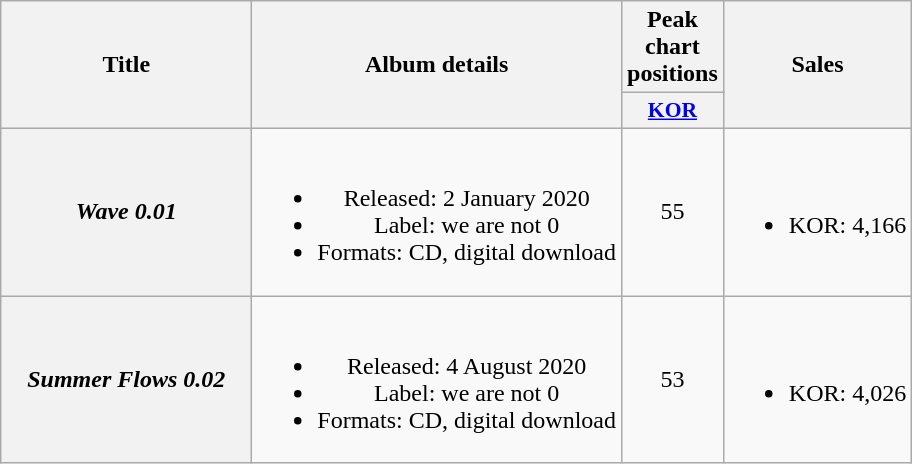<table class="wikitable plainrowheaders" style="text-align:center;">
<tr>
<th rowspan="2" scope="col" style="width:10em;">Title</th>
<th rowspan="2" scope="col">Album details</th>
<th scope="col">Peak chart positions</th>
<th rowspan="2">Sales</th>
</tr>
<tr>
<th scope="col" style="width:2.5em;font-size:90%;"><a href='#'>KOR</a><br></th>
</tr>
<tr>
<th scope="row"><em>Wave 0.01</em></th>
<td><br><ul><li>Released: 2 January 2020</li><li>Label: we are not 0</li><li>Formats: CD, digital download</li></ul></td>
<td>55</td>
<td><br><ul><li>KOR: 4,166</li></ul></td>
</tr>
<tr>
<th scope="row"><em>Summer Flows 0.02</em></th>
<td><br><ul><li>Released: 4 August 2020</li><li>Label: we are not 0</li><li>Formats: CD, digital download</li></ul></td>
<td>53</td>
<td><br><ul><li>KOR: 4,026</li></ul></td>
</tr>
</table>
